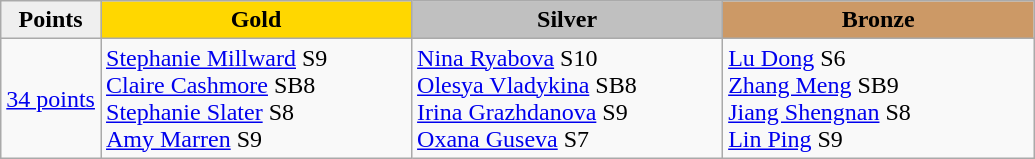<table class="wikitable" style="text-align:left">
<tr align="center">
<td bgcolor=efefef><strong>Points</strong></td>
<td width=200 bgcolor=gold><strong>Gold</strong></td>
<td width=200 bgcolor=silver><strong>Silver</strong></td>
<td width=200 bgcolor=CC9966><strong>Bronze</strong></td>
</tr>
<tr>
<td><a href='#'>34 points</a></td>
<td><a href='#'>Stephanie Millward</a> S9<br><a href='#'>Claire Cashmore</a> SB8<br><a href='#'>Stephanie Slater</a> S8<br><a href='#'>Amy Marren</a> S9<br></td>
<td><a href='#'>Nina Ryabova</a> S10<br><a href='#'>Olesya Vladykina</a> SB8<br><a href='#'>Irina Grazhdanova</a> S9<br><a href='#'>Oxana Guseva</a> S7<br></td>
<td><a href='#'>Lu Dong</a> S6<br><a href='#'>Zhang Meng</a> SB9<br><a href='#'>Jiang Shengnan</a> S8<br><a href='#'>Lin Ping</a> S9<br></td>
</tr>
</table>
